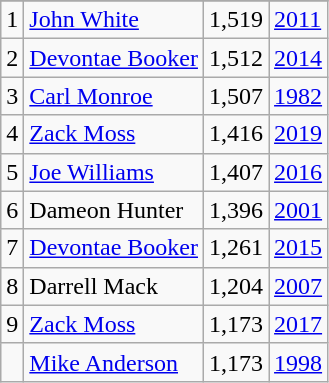<table class="wikitable">
<tr>
</tr>
<tr>
<td>1</td>
<td><a href='#'>John White</a></td>
<td>1,519</td>
<td><a href='#'>2011</a></td>
</tr>
<tr>
<td>2</td>
<td><a href='#'>Devontae Booker</a></td>
<td>1,512</td>
<td><a href='#'>2014</a></td>
</tr>
<tr>
<td>3</td>
<td><a href='#'>Carl Monroe</a></td>
<td>1,507</td>
<td><a href='#'>1982</a></td>
</tr>
<tr>
<td>4</td>
<td><a href='#'>Zack Moss</a></td>
<td>1,416</td>
<td><a href='#'>2019</a></td>
</tr>
<tr>
<td>5</td>
<td><a href='#'>Joe Williams</a></td>
<td>1,407</td>
<td><a href='#'>2016</a></td>
</tr>
<tr>
<td>6</td>
<td>Dameon Hunter</td>
<td>1,396</td>
<td><a href='#'>2001</a></td>
</tr>
<tr>
<td>7</td>
<td><a href='#'>Devontae Booker</a></td>
<td>1,261</td>
<td><a href='#'>2015</a></td>
</tr>
<tr>
<td>8</td>
<td>Darrell Mack</td>
<td>1,204</td>
<td><a href='#'>2007</a></td>
</tr>
<tr>
<td>9</td>
<td><a href='#'>Zack Moss</a></td>
<td>1,173</td>
<td><a href='#'>2017</a></td>
</tr>
<tr>
<td></td>
<td><a href='#'>Mike Anderson</a></td>
<td>1,173</td>
<td><a href='#'>1998</a></td>
</tr>
</table>
